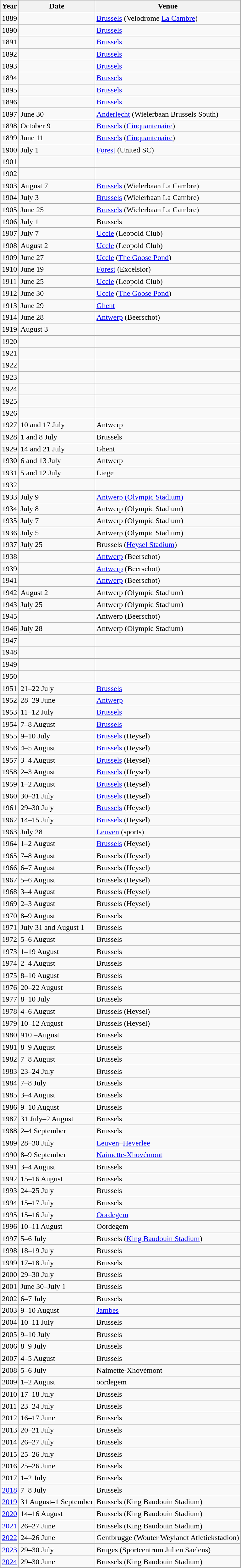<table class="wikitable">
<tr>
<th>Year</th>
<th>Date</th>
<th>Venue</th>
</tr>
<tr>
<td>1889</td>
<td></td>
<td><a href='#'>Brussels</a> (Velodrome <a href='#'>La Cambre</a>)</td>
</tr>
<tr>
<td>1890</td>
<td></td>
<td><a href='#'>Brussels</a></td>
</tr>
<tr>
<td>1891</td>
<td></td>
<td><a href='#'>Brussels</a></td>
</tr>
<tr>
<td>1892</td>
<td></td>
<td><a href='#'>Brussels</a></td>
</tr>
<tr>
<td>1893</td>
<td></td>
<td><a href='#'>Brussels</a></td>
</tr>
<tr>
<td>1894</td>
<td></td>
<td><a href='#'>Brussels</a></td>
</tr>
<tr>
<td>1895</td>
<td></td>
<td><a href='#'>Brussels</a></td>
</tr>
<tr>
<td>1896</td>
<td></td>
<td><a href='#'>Brussels</a></td>
</tr>
<tr>
<td>1897</td>
<td>June 30</td>
<td><a href='#'>Anderlecht</a> (Wielerbaan Brussels South)</td>
</tr>
<tr>
<td>1898</td>
<td>October 9</td>
<td><a href='#'>Brussels</a> (<a href='#'>Cinquantenaire</a>)</td>
</tr>
<tr>
<td>1899</td>
<td>June 11</td>
<td><a href='#'>Brussels</a> (<a href='#'>Cinquantenaire</a>)</td>
</tr>
<tr>
<td>1900</td>
<td>July 1</td>
<td><a href='#'>Forest</a> (United SC)</td>
</tr>
<tr>
<td>1901</td>
<td></td>
<td></td>
</tr>
<tr>
<td>1902</td>
<td></td>
<td></td>
</tr>
<tr>
<td>1903</td>
<td>August 7</td>
<td><a href='#'>Brussels</a> (Wielerbaan La Cambre)</td>
</tr>
<tr>
<td>1904</td>
<td>July 3</td>
<td><a href='#'>Brussels</a> (Wielerbaan La Cambre)</td>
</tr>
<tr>
<td>1905</td>
<td>June 25</td>
<td><a href='#'>Brussels</a> (Wielerbaan La Cambre)</td>
</tr>
<tr>
<td>1906</td>
<td>July 1</td>
<td>Brussels</td>
</tr>
<tr>
<td>1907</td>
<td>July 7</td>
<td><a href='#'>Uccle</a> (Leopold Club)</td>
</tr>
<tr>
<td>1908</td>
<td>August 2</td>
<td><a href='#'>Uccle</a> (Leopold Club)</td>
</tr>
<tr>
<td>1909</td>
<td>June 27</td>
<td><a href='#'>Uccle</a> (<a href='#'>The Goose Pond</a>)</td>
</tr>
<tr>
<td>1910</td>
<td>June 19</td>
<td><a href='#'>Forest</a> (Excelsior)</td>
</tr>
<tr>
<td>1911</td>
<td>June 25</td>
<td><a href='#'>Uccle</a> (Leopold Club)</td>
</tr>
<tr>
<td>1912</td>
<td>June 30</td>
<td><a href='#'>Uccle</a> (<a href='#'>The Goose Pond</a>)</td>
</tr>
<tr>
<td>1913</td>
<td>June 29</td>
<td><a href='#'>Ghent</a></td>
</tr>
<tr>
<td>1914</td>
<td>June 28</td>
<td><a href='#'>Antwerp</a> (Beerschot)</td>
</tr>
<tr>
<td>1919</td>
<td>August 3</td>
</tr>
<tr>
<td>1920</td>
<td></td>
<td></td>
</tr>
<tr>
<td>1921</td>
<td></td>
<td></td>
</tr>
<tr>
<td>1922</td>
<td></td>
<td></td>
</tr>
<tr>
<td>1923</td>
<td></td>
<td></td>
</tr>
<tr>
<td>1924</td>
<td></td>
<td></td>
</tr>
<tr>
<td>1925</td>
<td></td>
<td></td>
</tr>
<tr>
<td>1926</td>
<td></td>
<td></td>
</tr>
<tr>
<td>1927</td>
<td>10 and 17 July</td>
<td>Antwerp</td>
</tr>
<tr>
<td>1928</td>
<td>1 and 8 July</td>
<td>Brussels</td>
</tr>
<tr>
<td>1929</td>
<td>14 and 21 July</td>
<td>Ghent</td>
</tr>
<tr>
<td>1930</td>
<td>6 and 13 July</td>
<td>Antwerp</td>
</tr>
<tr>
<td>1931</td>
<td>5 and 12 July</td>
<td>Liege</td>
</tr>
<tr>
<td>1932</td>
<td></td>
<td></td>
</tr>
<tr>
<td>1933</td>
<td>July 9</td>
<td><a href='#'>Antwerp (Olympic Stadium)</a></td>
</tr>
<tr>
<td>1934</td>
<td>July 8</td>
<td>Antwerp (Olympic Stadium)</td>
</tr>
<tr>
<td>1935</td>
<td>July 7</td>
<td>Antwerp (Olympic Stadium)</td>
</tr>
<tr>
<td>1936</td>
<td>July 5</td>
<td>Antwerp (Olympic Stadium)</td>
</tr>
<tr>
<td>1937</td>
<td>July 25</td>
<td>Brussels (<a href='#'>Heysel Stadium</a>)</td>
</tr>
<tr>
<td>1938</td>
<td></td>
<td><a href='#'>Antwerp</a> (Beerschot)</td>
</tr>
<tr>
<td>1939</td>
<td></td>
<td><a href='#'>Antwerp</a> (Beerschot)</td>
</tr>
<tr>
<td>1941</td>
<td></td>
<td><a href='#'>Antwerp</a> (Beerschot)</td>
</tr>
<tr>
<td>1942</td>
<td>August 2</td>
<td>Antwerp (Olympic Stadium)</td>
</tr>
<tr>
<td>1943</td>
<td>July 25</td>
<td>Antwerp (Olympic Stadium)</td>
</tr>
<tr>
<td>1945</td>
<td></td>
<td>Antwerp (Beerschot)</td>
</tr>
<tr>
<td>1946</td>
<td>July 28</td>
<td>Antwerp (Olympic Stadium)</td>
</tr>
<tr>
<td>1947</td>
<td></td>
<td></td>
</tr>
<tr>
<td>1948</td>
<td></td>
<td></td>
</tr>
<tr>
<td>1949</td>
<td></td>
<td></td>
</tr>
<tr>
<td>1950</td>
<td></td>
<td></td>
</tr>
<tr>
<td>1951</td>
<td>21–22 July</td>
<td><a href='#'>Brussels</a></td>
</tr>
<tr>
<td>1952</td>
<td>28–29 June</td>
<td><a href='#'>Antwerp</a></td>
</tr>
<tr>
<td>1953</td>
<td>11–12 July</td>
<td><a href='#'>Brussels</a></td>
</tr>
<tr>
<td>1954</td>
<td>7–8 August</td>
<td><a href='#'>Brussels</a></td>
</tr>
<tr>
<td>1955</td>
<td>9–10 July</td>
<td><a href='#'>Brussels</a> (Heysel)</td>
</tr>
<tr>
<td>1956</td>
<td>4–5 August</td>
<td><a href='#'>Brussels</a> (Heysel)</td>
</tr>
<tr>
<td>1957</td>
<td>3–4 August</td>
<td><a href='#'>Brussels</a> (Heysel)</td>
</tr>
<tr>
<td>1958</td>
<td>2–3 August</td>
<td><a href='#'>Brussels</a> (Heysel)</td>
</tr>
<tr>
<td>1959</td>
<td>1–2 August</td>
<td><a href='#'>Brussels</a> (Heysel)</td>
</tr>
<tr>
<td>1960</td>
<td>30–31 July</td>
<td><a href='#'>Brussels</a> (Heysel)</td>
</tr>
<tr>
<td>1961</td>
<td>29–30 July</td>
<td><a href='#'>Brussels</a> (Heysel)</td>
</tr>
<tr>
<td>1962</td>
<td>14–15 July</td>
<td><a href='#'>Brussels</a> (Heysel)</td>
</tr>
<tr>
<td>1963</td>
<td>July 28</td>
<td><a href='#'>Leuven</a> (sports)</td>
</tr>
<tr>
<td>1964</td>
<td>1–2 August</td>
<td><a href='#'>Brussels</a> (Heysel)</td>
</tr>
<tr>
<td>1965</td>
<td>7–8 August</td>
<td>Brussels (Heysel)</td>
</tr>
<tr>
<td>1966</td>
<td>6–7 August</td>
<td>Brussels (Heysel)</td>
</tr>
<tr>
<td>1967</td>
<td>5–6 August</td>
<td>Brussels (Heysel)</td>
</tr>
<tr>
<td>1968</td>
<td>3–4 August</td>
<td>Brussels (Heysel)</td>
</tr>
<tr>
<td>1969</td>
<td>2–3 August</td>
<td>Brussels (Heysel)</td>
</tr>
<tr>
<td>1970</td>
<td>8–9 August</td>
<td>Brussels</td>
</tr>
<tr>
<td>1971</td>
<td>July 31 and August 1</td>
<td>Brussels</td>
</tr>
<tr>
<td>1972</td>
<td>5–6 August</td>
<td>Brussels</td>
</tr>
<tr>
<td>1973</td>
<td>1–19 August</td>
<td>Brussels</td>
</tr>
<tr>
<td>1974</td>
<td>2–4 August</td>
<td>Brussels</td>
</tr>
<tr>
<td>1975</td>
<td>8–10 August</td>
<td>Brussels</td>
</tr>
<tr>
<td>1976</td>
<td>20–22 August</td>
<td>Brussels</td>
</tr>
<tr>
<td>1977</td>
<td>8–10 July</td>
<td>Brussels</td>
</tr>
<tr>
<td>1978</td>
<td>4–6 August</td>
<td>Brussels (Heysel)</td>
</tr>
<tr>
<td>1979</td>
<td>10–12 August</td>
<td>Brussels (Heysel)</td>
</tr>
<tr>
<td>1980</td>
<td>910 –August</td>
<td>Brussels</td>
</tr>
<tr>
<td>1981</td>
<td>8–9 August</td>
<td>Brussels</td>
</tr>
<tr>
<td>1982</td>
<td>7–8 August</td>
<td>Brussels</td>
</tr>
<tr>
<td>1983</td>
<td>23–24 July</td>
<td>Brussels</td>
</tr>
<tr>
<td>1984</td>
<td>7–8 July</td>
<td>Brussels</td>
</tr>
<tr>
<td>1985</td>
<td>3–4 August</td>
<td>Brussels</td>
</tr>
<tr>
<td>1986</td>
<td>9–10 August</td>
<td>Brussels</td>
</tr>
<tr>
<td>1987</td>
<td>31 July–2 August</td>
<td>Brussels</td>
</tr>
<tr>
<td>1988</td>
<td>2–4 September</td>
<td>Brussels</td>
</tr>
<tr>
<td>1989</td>
<td>28–30 July</td>
<td><a href='#'>Leuven</a>–<a href='#'>Heverlee</a></td>
</tr>
<tr>
<td>1990</td>
<td>8–9 September</td>
<td><a href='#'>Naimette-Xhovémont</a></td>
</tr>
<tr>
<td>1991</td>
<td>3–4 August</td>
<td>Brussels</td>
</tr>
<tr>
<td>1992</td>
<td>15–16 August</td>
<td>Brussels</td>
</tr>
<tr>
<td>1993</td>
<td>24–25 July</td>
<td>Brussels</td>
</tr>
<tr>
<td>1994</td>
<td>15–17 July</td>
<td>Brussels</td>
</tr>
<tr>
<td>1995</td>
<td>15–16 July</td>
<td><a href='#'>Oordegem</a></td>
</tr>
<tr>
<td>1996</td>
<td>10–11 August</td>
<td>Oordegem</td>
</tr>
<tr>
<td>1997</td>
<td>5–6 July</td>
<td>Brussels (<a href='#'>King Baudouin Stadium</a>)</td>
</tr>
<tr>
<td>1998</td>
<td>18–19 July</td>
<td>Brussels</td>
</tr>
<tr>
<td>1999</td>
<td>17–18 July</td>
<td>Brussels</td>
</tr>
<tr>
<td>2000</td>
<td>29–30 July</td>
<td>Brussels</td>
</tr>
<tr>
<td>2001</td>
<td>June 30–July 1</td>
<td>Brussels</td>
</tr>
<tr>
<td>2002</td>
<td>6–7 July</td>
<td>Brussels</td>
</tr>
<tr>
<td>2003</td>
<td>9–10 August</td>
<td><a href='#'>Jambes</a></td>
</tr>
<tr>
<td>2004</td>
<td>10–11 July</td>
<td>Brussels</td>
</tr>
<tr>
<td>2005</td>
<td>9–10 July</td>
<td>Brussels</td>
</tr>
<tr>
<td>2006</td>
<td>8–9 July</td>
<td>Brussels</td>
</tr>
<tr>
<td>2007</td>
<td>4–5 August</td>
<td>Brussels</td>
</tr>
<tr>
<td>2008</td>
<td>5–6 July</td>
<td>Naimette-Xhovémont</td>
</tr>
<tr>
<td>2009</td>
<td>1–2 August</td>
<td>oordegem</td>
</tr>
<tr>
<td>2010</td>
<td>17–18 July</td>
<td>Brussels</td>
</tr>
<tr>
<td>2011</td>
<td>23–24 July</td>
<td>Brussels</td>
</tr>
<tr>
<td>2012</td>
<td>16–17 June</td>
<td>Brussels</td>
</tr>
<tr>
<td>2013</td>
<td>20–21 July</td>
<td>Brussels</td>
</tr>
<tr>
<td>2014</td>
<td>26–27 July</td>
<td>Brussels</td>
</tr>
<tr>
<td>2015</td>
<td>25–26 July</td>
<td>Brussels</td>
</tr>
<tr>
<td>2016</td>
<td>25–26 June</td>
<td>Brussels</td>
</tr>
<tr>
<td>2017</td>
<td>1–2 July</td>
<td>Brussels</td>
</tr>
<tr>
<td><a href='#'>2018</a></td>
<td>7–8 July</td>
<td>Brussels</td>
</tr>
<tr>
<td><a href='#'>2019</a></td>
<td>31 August–1 September</td>
<td>Brussels (King Baudouin Stadium)</td>
</tr>
<tr>
<td><a href='#'>2020</a></td>
<td>14–16 August</td>
<td>Brussels (King Baudouin Stadium)</td>
</tr>
<tr>
<td><a href='#'>2021</a></td>
<td>26–27 June</td>
<td>Brussels (King Baudouin Stadium)</td>
</tr>
<tr>
<td><a href='#'>2022</a></td>
<td>24–26 June</td>
<td>Gentbrugge (Wouter Weylandt Atletiekstadion)</td>
</tr>
<tr>
<td><a href='#'>2023</a></td>
<td>29–30 July</td>
<td>Bruges (Sportcentrum Julien Saelens)</td>
</tr>
<tr>
<td><a href='#'>2024</a></td>
<td>29–30 June</td>
<td>Brussels (King Baudouin Stadium)</td>
</tr>
</table>
